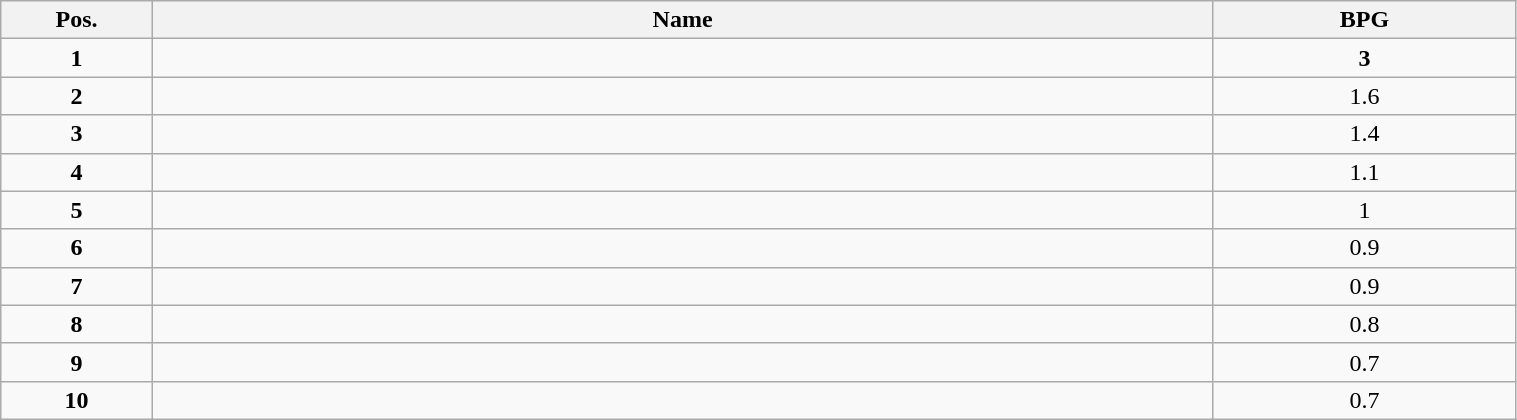<table class="wikitable" style="width:80%;">
<tr>
<th style="width:10%;">Pos.</th>
<th style="width:70%;">Name</th>
<th style="width:20%;">BPG</th>
</tr>
<tr>
<td align=center><strong>1</strong></td>
<td><strong></strong></td>
<td align=center><strong>3</strong></td>
</tr>
<tr>
<td align=center><strong>2</strong></td>
<td></td>
<td align=center>1.6</td>
</tr>
<tr>
<td align=center><strong>3</strong></td>
<td></td>
<td align=center>1.4</td>
</tr>
<tr>
<td align=center><strong>4</strong></td>
<td></td>
<td align=center>1.1</td>
</tr>
<tr>
<td align=center><strong>5</strong></td>
<td></td>
<td align=center>1</td>
</tr>
<tr>
<td align=center><strong>6</strong></td>
<td></td>
<td align=center>0.9</td>
</tr>
<tr>
<td align=center><strong>7</strong></td>
<td></td>
<td align=center>0.9</td>
</tr>
<tr>
<td align=center><strong>8</strong></td>
<td></td>
<td align=center>0.8</td>
</tr>
<tr>
<td align=center><strong>9</strong></td>
<td></td>
<td align=center>0.7</td>
</tr>
<tr>
<td align=center><strong>10</strong></td>
<td></td>
<td align=center>0.7</td>
</tr>
</table>
